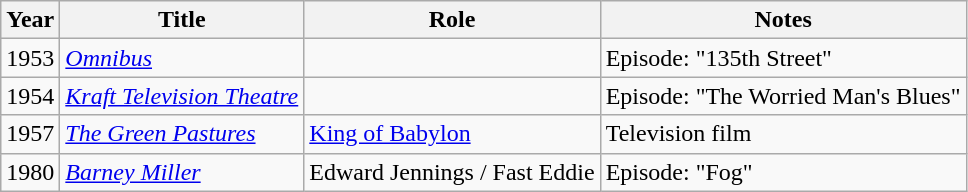<table class="wikitable sortable">
<tr>
<th>Year</th>
<th>Title</th>
<th>Role</th>
<th>Notes</th>
</tr>
<tr>
<td>1953</td>
<td><a href='#'><em>Omnibus</em></a></td>
<td></td>
<td>Episode: "135th Street"</td>
</tr>
<tr>
<td>1954</td>
<td><em><a href='#'>Kraft Television Theatre</a></em></td>
<td></td>
<td>Episode: "The Worried Man's Blues"</td>
</tr>
<tr>
<td>1957</td>
<td><em><a href='#'>The Green Pastures</a></em></td>
<td><a href='#'>King of Babylon</a></td>
<td>Television film</td>
</tr>
<tr>
<td>1980</td>
<td><em><a href='#'>Barney Miller</a></em></td>
<td>Edward Jennings / Fast Eddie</td>
<td>Episode: "Fog"</td>
</tr>
</table>
